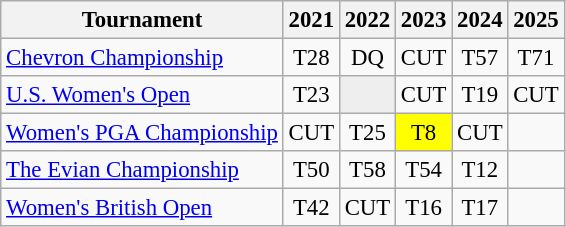<table class="wikitable" style="font-size:95%;text-align:center;">
<tr>
<th>Tournament</th>
<th>2021</th>
<th>2022</th>
<th>2023</th>
<th>2024</th>
<th>2025</th>
</tr>
<tr>
<td align=left><a href='#'>Chevron Championship</a></td>
<td>T28</td>
<td>DQ</td>
<td>CUT</td>
<td>T57</td>
<td>T71</td>
</tr>
<tr>
<td align=left><a href='#'>U.S. Women's Open</a></td>
<td>T23</td>
<td style="background:#eeeeee;"></td>
<td>CUT</td>
<td>T19</td>
<td>CUT</td>
</tr>
<tr>
<td align=left><a href='#'>Women's PGA Championship</a></td>
<td>CUT</td>
<td>T25</td>
<td style="background:yellow;">T8</td>
<td>CUT</td>
<td></td>
</tr>
<tr>
<td align=left><a href='#'>The Evian Championship</a></td>
<td>T50</td>
<td>T58</td>
<td>T54</td>
<td>T12</td>
<td></td>
</tr>
<tr>
<td align=left><a href='#'>Women's British Open</a></td>
<td>T42</td>
<td>CUT</td>
<td>T16</td>
<td>T17</td>
<td></td>
</tr>
</table>
